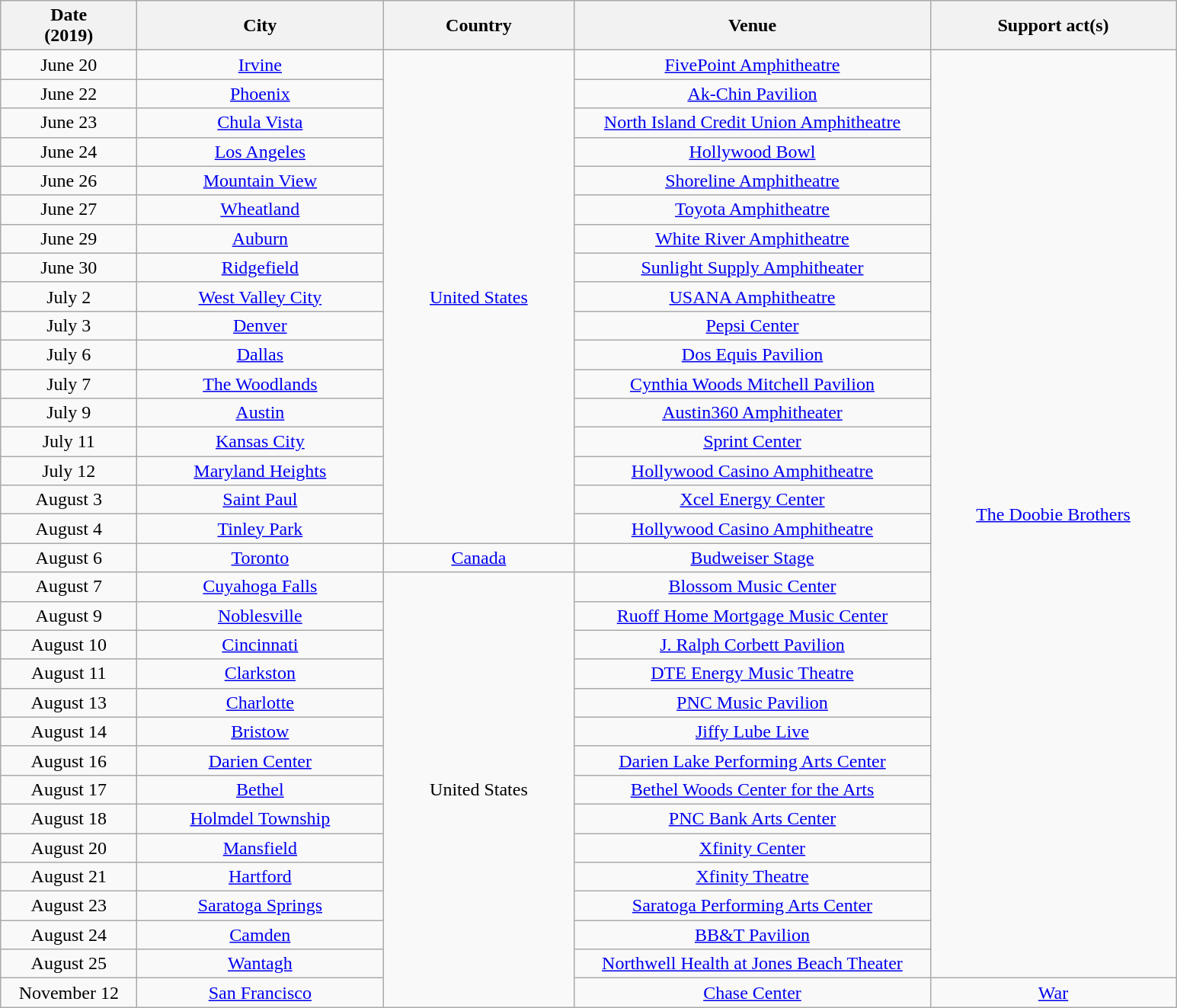<table class="wikitable plainrowheaders" style="text-align:center;">
<tr>
<th scope="col" style="width:7em;">Date<br>(2019)</th>
<th scope="col" style="width:13em;">City</th>
<th scope="col" style="width:10em;">Country</th>
<th scope="col" style="width:19em;">Venue</th>
<th scope="col" style="width:13em;">Support act(s)</th>
</tr>
<tr>
<td>June 20</td>
<td><a href='#'>Irvine</a></td>
<td rowspan="17"><a href='#'>United States</a></td>
<td><a href='#'>FivePoint Amphitheatre</a></td>
<td rowspan="32"><a href='#'>The Doobie Brothers</a></td>
</tr>
<tr>
<td>June 22</td>
<td><a href='#'>Phoenix</a></td>
<td><a href='#'>Ak-Chin Pavilion</a></td>
</tr>
<tr>
<td>June 23</td>
<td><a href='#'>Chula Vista</a></td>
<td><a href='#'>North Island Credit Union Amphitheatre</a></td>
</tr>
<tr>
<td>June 24</td>
<td><a href='#'>Los Angeles</a></td>
<td><a href='#'>Hollywood Bowl</a></td>
</tr>
<tr>
<td>June 26</td>
<td><a href='#'>Mountain View</a></td>
<td><a href='#'>Shoreline Amphitheatre</a></td>
</tr>
<tr>
<td>June 27</td>
<td><a href='#'>Wheatland</a></td>
<td><a href='#'>Toyota Amphitheatre</a></td>
</tr>
<tr>
<td>June 29</td>
<td><a href='#'>Auburn</a></td>
<td><a href='#'>White River Amphitheatre</a></td>
</tr>
<tr>
<td>June 30</td>
<td><a href='#'>Ridgefield</a></td>
<td><a href='#'>Sunlight Supply Amphitheater</a></td>
</tr>
<tr>
<td>July 2</td>
<td><a href='#'>West Valley City</a></td>
<td><a href='#'>USANA Amphitheatre</a></td>
</tr>
<tr>
<td>July 3</td>
<td><a href='#'>Denver</a></td>
<td><a href='#'>Pepsi Center</a></td>
</tr>
<tr>
<td>July 6</td>
<td><a href='#'>Dallas</a></td>
<td><a href='#'>Dos Equis Pavilion</a></td>
</tr>
<tr>
<td>July 7</td>
<td><a href='#'>The Woodlands</a></td>
<td><a href='#'>Cynthia Woods Mitchell Pavilion</a></td>
</tr>
<tr>
<td>July 9</td>
<td><a href='#'>Austin</a></td>
<td><a href='#'>Austin360 Amphitheater</a></td>
</tr>
<tr>
<td>July 11</td>
<td><a href='#'>Kansas City</a></td>
<td><a href='#'>Sprint Center</a></td>
</tr>
<tr>
<td>July 12</td>
<td><a href='#'>Maryland Heights</a></td>
<td><a href='#'>Hollywood Casino Amphitheatre</a></td>
</tr>
<tr>
<td>August 3</td>
<td><a href='#'>Saint Paul</a></td>
<td><a href='#'>Xcel Energy Center</a></td>
</tr>
<tr>
<td>August 4</td>
<td><a href='#'>Tinley Park</a></td>
<td><a href='#'>Hollywood Casino Amphitheatre</a></td>
</tr>
<tr>
<td>August 6</td>
<td><a href='#'>Toronto</a></td>
<td><a href='#'>Canada</a></td>
<td><a href='#'>Budweiser Stage</a></td>
</tr>
<tr>
<td>August 7</td>
<td><a href='#'>Cuyahoga Falls</a></td>
<td rowspan="15">United States</td>
<td><a href='#'>Blossom Music Center</a></td>
</tr>
<tr>
<td>August 9</td>
<td><a href='#'>Noblesville</a></td>
<td><a href='#'>Ruoff Home Mortgage Music Center</a></td>
</tr>
<tr>
<td>August 10</td>
<td><a href='#'>Cincinnati</a></td>
<td><a href='#'>J. Ralph Corbett Pavilion</a></td>
</tr>
<tr>
<td>August 11</td>
<td><a href='#'>Clarkston</a></td>
<td><a href='#'>DTE Energy Music Theatre</a></td>
</tr>
<tr>
<td>August 13</td>
<td><a href='#'>Charlotte</a></td>
<td><a href='#'>PNC Music Pavilion</a></td>
</tr>
<tr>
<td>August 14</td>
<td><a href='#'>Bristow</a></td>
<td><a href='#'>Jiffy Lube Live</a></td>
</tr>
<tr>
<td>August 16</td>
<td><a href='#'>Darien Center</a></td>
<td><a href='#'>Darien Lake Performing Arts Center</a></td>
</tr>
<tr>
<td>August 17</td>
<td><a href='#'>Bethel</a></td>
<td><a href='#'>Bethel Woods Center for the Arts</a></td>
</tr>
<tr>
<td>August 18</td>
<td><a href='#'>Holmdel Township</a></td>
<td><a href='#'>PNC Bank Arts Center</a></td>
</tr>
<tr>
<td>August 20</td>
<td><a href='#'>Mansfield</a></td>
<td><a href='#'>Xfinity Center</a></td>
</tr>
<tr>
<td>August 21</td>
<td><a href='#'>Hartford</a></td>
<td><a href='#'>Xfinity Theatre</a></td>
</tr>
<tr>
<td>August 23</td>
<td><a href='#'>Saratoga Springs</a></td>
<td><a href='#'>Saratoga Performing Arts Center</a></td>
</tr>
<tr>
<td>August 24</td>
<td><a href='#'>Camden</a></td>
<td><a href='#'>BB&T Pavilion</a></td>
</tr>
<tr>
<td>August 25</td>
<td><a href='#'>Wantagh</a></td>
<td><a href='#'>Northwell Health at Jones Beach Theater</a></td>
</tr>
<tr>
<td>November 12</td>
<td><a href='#'>San Francisco</a></td>
<td><a href='#'>Chase Center</a></td>
<td><a href='#'>War</a></td>
</tr>
</table>
